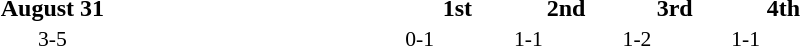<table width=60% cellspacing=1>
<tr>
<th width=20%></th>
<th width=12%>August 31</th>
<th width=20%></th>
<th width=8%>1st</th>
<th width=8%>2nd</th>
<th width=8%>3rd</th>
<th width=8%>4th</th>
</tr>
<tr style=font-size:90%>
<td align=right></td>
<td align=center>3-5</td>
<td><strong></strong></td>
<td>0-1</td>
<td>1-1</td>
<td>1-2</td>
<td>1-1</td>
</tr>
</table>
